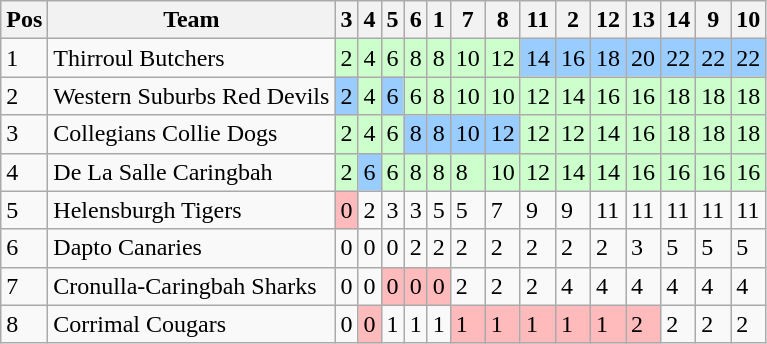<table class="wikitable">
<tr>
<th>Pos</th>
<th>Team</th>
<th>3</th>
<th>4</th>
<th>5</th>
<th>6</th>
<th>1</th>
<th>7</th>
<th>8</th>
<th>11</th>
<th>2</th>
<th>12</th>
<th>13</th>
<th>14</th>
<th>9</th>
<th>10</th>
</tr>
<tr>
<td>1</td>
<td> Thirroul Butchers</td>
<td style="background:#ccffcc;">2</td>
<td style="background:#ccffcc;">4</td>
<td style="background:#ccffcc;">6</td>
<td style="background:#ccffcc;">8</td>
<td style="background:#ccffcc;">8</td>
<td style="background:#ccffcc;">10</td>
<td style="background:#ccffcc;">12</td>
<td style="background:#99ccff;">14</td>
<td style="background:#99ccff;">16</td>
<td style="background:#99ccff;">18</td>
<td style="background:#99ccff;">20</td>
<td style="background:#99ccff;">22</td>
<td style="background:#99ccff;">22</td>
<td style="background:#99ccff;">22</td>
</tr>
<tr>
<td>2</td>
<td> Western Suburbs Red Devils</td>
<td style="background:#99ccff;">2</td>
<td style="background:#ccffcc;">4</td>
<td style="background:#99ccff;">6</td>
<td style="background:#ccffcc;">6</td>
<td style="background:#ccffcc;">8</td>
<td style="background:#ccffcc;">10</td>
<td style="background:#ccffcc;">10</td>
<td style="background:#ccffcc;">12</td>
<td style="background:#ccffcc;">14</td>
<td style="background:#ccffcc;">16</td>
<td style="background:#ccffcc;">16</td>
<td style="background:#ccffcc;">18</td>
<td style="background:#ccffcc;">18</td>
<td style="background:#ccffcc;">18</td>
</tr>
<tr>
<td>3</td>
<td> Collegians Collie Dogs</td>
<td style="background:#ccffcc;">2</td>
<td style="background:#ccffcc;">4</td>
<td style="background:#ccffcc;">6</td>
<td style="background:#99ccff;">8</td>
<td style="background:#99ccff;">8</td>
<td style="background:#99ccff;">10</td>
<td style="background:#99ccff;">12</td>
<td style="background:#ccffcc;">12</td>
<td style="background:#ccffcc;">12</td>
<td style="background:#ccffcc;">14</td>
<td style="background:#ccffcc;">16</td>
<td style="background:#ccffcc;">18</td>
<td style="background:#ccffcc;">18</td>
<td style="background:#ccffcc;">18</td>
</tr>
<tr>
<td>4</td>
<td> De La Salle Caringbah</td>
<td style="background:#ccffcc;">2</td>
<td style="background:#99ccff;">6</td>
<td style="background:#ccffcc;">6</td>
<td style="background:#ccffcc;">8</td>
<td style="background:#ccffcc;">8</td>
<td style="background:#ccffcc;">8</td>
<td style="background:#ccffcc;">10</td>
<td style="background:#ccffcc;">12</td>
<td style="background:#ccffcc;">14</td>
<td style="background:#ccffcc;">14</td>
<td style="background:#ccffcc;">16</td>
<td style="background:#ccffcc;">16</td>
<td style="background:#ccffcc;">16</td>
<td style="background:#ccffcc;">16</td>
</tr>
<tr>
<td>5</td>
<td> Helensburgh Tigers</td>
<td style="background:#ffbbbb;">0</td>
<td>2</td>
<td>3</td>
<td>3</td>
<td>5</td>
<td>5</td>
<td>7</td>
<td>9</td>
<td>9</td>
<td>11</td>
<td>11</td>
<td>11</td>
<td>11</td>
<td>11</td>
</tr>
<tr>
<td>6</td>
<td> Dapto Canaries</td>
<td>0</td>
<td>0</td>
<td>0</td>
<td>2</td>
<td>2</td>
<td>2</td>
<td>2</td>
<td>2</td>
<td>2</td>
<td>2</td>
<td>3</td>
<td>5</td>
<td>5</td>
<td>5</td>
</tr>
<tr>
<td>7</td>
<td> Cronulla-Caringbah Sharks</td>
<td>0</td>
<td>0</td>
<td style="background:#ffbbbb;">0</td>
<td style="background:#ffbbbb;">0</td>
<td style="background:#ffbbbb;">0</td>
<td>2</td>
<td>2</td>
<td>2</td>
<td>4</td>
<td>4</td>
<td>4</td>
<td>4</td>
<td>4</td>
<td>4</td>
</tr>
<tr>
<td>8</td>
<td> Corrimal Cougars</td>
<td>0</td>
<td style="background:#ffbbbb;">0</td>
<td>1</td>
<td>1</td>
<td>1</td>
<td style="background:#ffbbbb;">1</td>
<td style="background:#ffbbbb;">1</td>
<td style="background:#ffbbbb;">1</td>
<td style="background:#ffbbbb;">1</td>
<td style="background:#ffbbbb;">1</td>
<td style="background:#ffbbbb;">2</td>
<td>2</td>
<td>2</td>
<td>2</td>
</tr>
</table>
